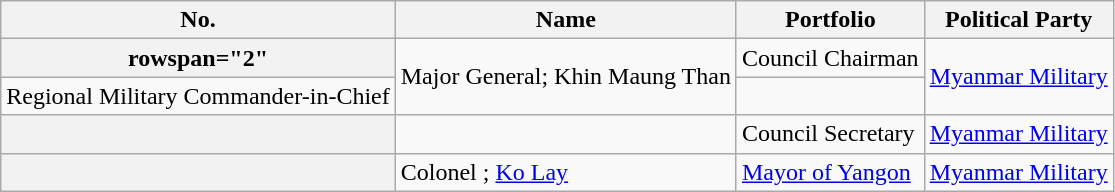<table class="wikitable">
<tr>
<th>No.</th>
<th>Name</th>
<th>Portfolio</th>
<th>Political Party</th>
</tr>
<tr>
<th>rowspan="2"  </th>
<td rowspan="2">Major General; Khin Maung Than</td>
<td>Council Chairman</td>
<td rowspan="2"><a href='#'>Myanmar Military</a></td>
</tr>
<tr>
<td>Regional Military Commander-in-Chief</td>
</tr>
<tr>
<th> </th>
<td></td>
<td>Council Secretary</td>
<td><a href='#'>Myanmar Military</a></td>
</tr>
<tr>
<th> </th>
<td>Colonel ; <a href='#'>Ko Lay</a></td>
<td><a href='#'>Mayor of Yangon</a></td>
<td><a href='#'>Myanmar Military</a></td>
</tr>
</table>
